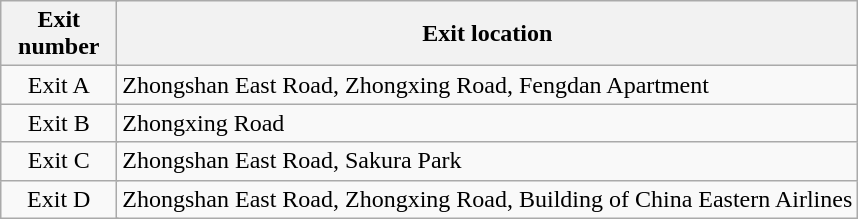<table class="wikitable">
<tr>
<th style="width:70px" colspan="2">Exit number</th>
<th>Exit location</th>
</tr>
<tr>
<td align="center" colspan="2">Exit A</td>
<td>Zhongshan East Road, Zhongxing Road, Fengdan Apartment</td>
</tr>
<tr>
<td align="center" colspan="2">Exit B</td>
<td>Zhongxing Road</td>
</tr>
<tr>
<td align="center" colspan="2">Exit C</td>
<td>Zhongshan East Road, Sakura Park</td>
</tr>
<tr>
<td align="center" colspan="2">Exit D</td>
<td>Zhongshan East Road, Zhongxing Road, Building of China Eastern Airlines</td>
</tr>
</table>
